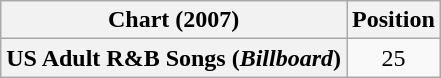<table class="wikitable plainrowheaders" style="text-align:center;">
<tr>
<th>Chart (2007)</th>
<th>Position</th>
</tr>
<tr>
<th scope="row">US Adult R&B Songs (<em>Billboard</em>)</th>
<td>25</td>
</tr>
</table>
